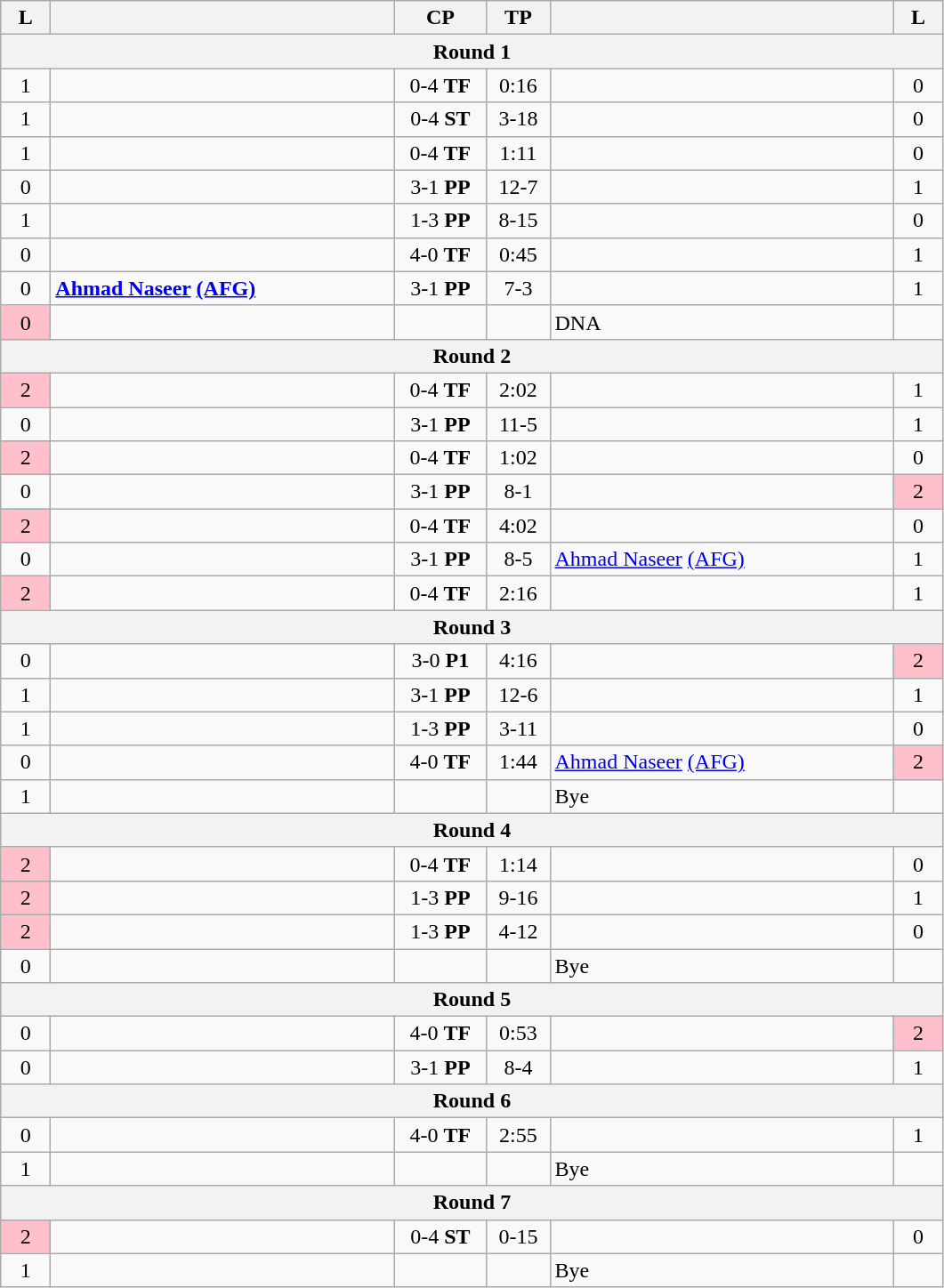<table class="wikitable" style="text-align: center;" |>
<tr>
<th width="30">L</th>
<th width="250"></th>
<th width="62">CP</th>
<th width="40">TP</th>
<th width="250"></th>
<th width="30">L</th>
</tr>
<tr>
<th colspan="7">Round 1</th>
</tr>
<tr>
<td>1</td>
<td style="text-align:left;"></td>
<td>0-4 <strong>TF</strong></td>
<td>0:16</td>
<td style="text-align:left;"><strong></strong></td>
<td>0</td>
</tr>
<tr>
<td>1</td>
<td style="text-align:left;"></td>
<td>0-4 <strong>ST</strong></td>
<td>3-18</td>
<td style="text-align:left;"><strong></strong></td>
<td>0</td>
</tr>
<tr>
<td>1</td>
<td style="text-align:left;"></td>
<td>0-4 <strong>TF</strong></td>
<td>1:11</td>
<td style="text-align:left;"><strong></strong></td>
<td>0</td>
</tr>
<tr>
<td>0</td>
<td style="text-align:left;"><strong></strong></td>
<td>3-1 <strong>PP</strong></td>
<td>12-7</td>
<td style="text-align:left;"></td>
<td>1</td>
</tr>
<tr>
<td>1</td>
<td style="text-align:left;"></td>
<td>1-3 <strong>PP</strong></td>
<td>8-15</td>
<td style="text-align:left;"><strong></strong></td>
<td>0</td>
</tr>
<tr>
<td>0</td>
<td style="text-align:left;"><strong></strong></td>
<td>4-0 <strong>TF</strong></td>
<td>0:45</td>
<td style="text-align:left;"></td>
<td>1</td>
</tr>
<tr>
<td>0</td>
<td style="text-align:left;"><strong><a href='#'>Ahmad Naseer</a> <a href='#'>(AFG)</a></strong></td>
<td>3-1 <strong>PP</strong></td>
<td>7-3</td>
<td style="text-align:left;"></td>
<td>1</td>
</tr>
<tr>
<td bgcolor=pink>0</td>
<td style="text-align:left;"></td>
<td></td>
<td></td>
<td style="text-align:left;">DNA</td>
<td></td>
</tr>
<tr>
<th colspan="7">Round 2</th>
</tr>
<tr>
<td bgcolor=pink>2</td>
<td style="text-align:left;"></td>
<td>0-4 <strong>TF</strong></td>
<td>2:02</td>
<td style="text-align:left;"><strong></strong></td>
<td>1</td>
</tr>
<tr>
<td>0</td>
<td style="text-align:left;"><strong></strong></td>
<td>3-1 <strong>PP</strong></td>
<td>11-5</td>
<td style="text-align:left;"></td>
<td>1</td>
</tr>
<tr>
<td bgcolor=pink>2</td>
<td style="text-align:left;"></td>
<td>0-4 <strong>TF</strong></td>
<td>1:02</td>
<td style="text-align:left;"><strong></strong></td>
<td>0</td>
</tr>
<tr>
<td>0</td>
<td style="text-align:left;"><strong></strong></td>
<td>3-1 <strong>PP</strong></td>
<td>8-1</td>
<td style="text-align:left;"></td>
<td bgcolor=pink>2</td>
</tr>
<tr>
<td bgcolor=pink>2</td>
<td style="text-align:left;"></td>
<td>0-4 <strong>TF</strong></td>
<td>4:02</td>
<td style="text-align:left;"><strong></strong></td>
<td>0</td>
</tr>
<tr>
<td>0</td>
<td style="text-align:left;"><strong></strong></td>
<td>3-1 <strong>PP</strong></td>
<td>8-5</td>
<td style="text-align:left;"><a href='#'>Ahmad Naseer</a> <a href='#'>(AFG)</a></td>
<td>1</td>
</tr>
<tr>
<td bgcolor=pink>2</td>
<td style="text-align:left;"></td>
<td>0-4 <strong>TF</strong></td>
<td>2:16</td>
<td style="text-align:left;"><strong></strong></td>
<td>1</td>
</tr>
<tr>
<th colspan="7">Round 3</th>
</tr>
<tr>
<td>0</td>
<td style="text-align:left;"><strong></strong></td>
<td>3-0 <strong>P1</strong></td>
<td>4:16</td>
<td style="text-align:left;"></td>
<td bgcolor=pink>2</td>
</tr>
<tr>
<td>1</td>
<td style="text-align:left;"><strong></strong></td>
<td>3-1 <strong>PP</strong></td>
<td>12-6</td>
<td style="text-align:left;"></td>
<td>1</td>
</tr>
<tr>
<td>1</td>
<td style="text-align:left;"></td>
<td>1-3 <strong>PP</strong></td>
<td>3-11</td>
<td style="text-align:left;"><strong></strong></td>
<td>0</td>
</tr>
<tr>
<td>0</td>
<td style="text-align:left;"><strong></strong></td>
<td>4-0 <strong>TF</strong></td>
<td>1:44</td>
<td style="text-align:left;"><a href='#'>Ahmad Naseer</a> <a href='#'>(AFG)</a></td>
<td bgcolor=pink>2</td>
</tr>
<tr>
<td>1</td>
<td style="text-align:left;"><strong></strong></td>
<td></td>
<td></td>
<td style="text-align:left;">Bye</td>
<td></td>
</tr>
<tr>
<th colspan="7">Round 4</th>
</tr>
<tr>
<td bgcolor=pink>2</td>
<td style="text-align:left;"></td>
<td>0-4 <strong>TF</strong></td>
<td>1:14</td>
<td style="text-align:left;"><strong></strong></td>
<td>0</td>
</tr>
<tr>
<td bgcolor=pink>2</td>
<td style="text-align:left;"></td>
<td>1-3 <strong>PP</strong></td>
<td>9-16</td>
<td style="text-align:left;"><strong></strong></td>
<td>1</td>
</tr>
<tr>
<td bgcolor=pink>2</td>
<td style="text-align:left;"></td>
<td>1-3 <strong>PP</strong></td>
<td>4-12</td>
<td style="text-align:left;"><strong></strong></td>
<td>0</td>
</tr>
<tr>
<td>0</td>
<td style="text-align:left;"><strong></strong></td>
<td></td>
<td></td>
<td style="text-align:left;">Bye</td>
<td></td>
</tr>
<tr>
<th colspan="7">Round 5</th>
</tr>
<tr>
<td>0</td>
<td style="text-align:left;"><strong></strong></td>
<td>4-0 <strong>TF</strong></td>
<td>0:53</td>
<td style="text-align:left;"></td>
<td bgcolor=pink>2</td>
</tr>
<tr>
<td>0</td>
<td style="text-align:left;"><strong></strong></td>
<td>3-1 <strong>PP</strong></td>
<td>8-4</td>
<td style="text-align:left;"></td>
<td>1</td>
</tr>
<tr>
<th colspan="7">Round 6</th>
</tr>
<tr>
<td>0</td>
<td style="text-align:left;"><strong></strong></td>
<td>4-0 <strong>TF</strong></td>
<td>2:55</td>
<td style="text-align:left;"></td>
<td>1</td>
</tr>
<tr>
<td>1</td>
<td style="text-align:left;"><strong></strong></td>
<td></td>
<td></td>
<td style="text-align:left;">Bye</td>
<td></td>
</tr>
<tr>
<th colspan="7">Round 7</th>
</tr>
<tr>
<td bgcolor=pink>2</td>
<td style="text-align:left;"></td>
<td>0-4 <strong>ST</strong></td>
<td>0-15</td>
<td style="text-align:left;"><strong></strong></td>
<td>0</td>
</tr>
<tr>
<td>1</td>
<td style="text-align:left;"><strong></strong></td>
<td></td>
<td></td>
<td style="text-align:left;">Bye</td>
<td></td>
</tr>
</table>
